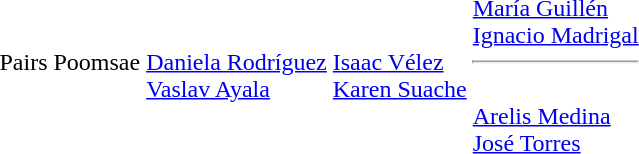<table>
<tr>
<td>Pairs Poomsae</td>
<td><br><a href='#'>Daniela Rodríguez</a><br><a href='#'>Vaslav Ayala</a></td>
<td><br><a href='#'>Isaac Vélez</a><br><a href='#'>Karen Suache</a></td>
<td><br><a href='#'>María Guillén</a><br><a href='#'>Ignacio Madrigal</a><hr><br><a href='#'>Arelis Medina</a><br><a href='#'>José Torres</a></td>
</tr>
</table>
